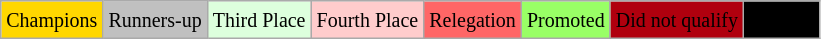<table class="wikitable">
<tr>
<td bgcolor=gold><small>Champions</small></td>
<td bgcolor=silver><small>Runners-up</small></td>
<td bgcolor="#DDFFDD"><small>Third Place</small></td>
<td bgcolor="#FFCCCC"><small>Fourth Place</small></td>
<td bgcolor="#FF6666"><small>Relegation</small></td>
<td bgcolor="#99FF66"><small>Promoted</small></td>
<td bgcolor="#Bronze"><small>Did not qualify</small></td>
<td bgcolor="#000000"><small><span>not held</span></small></td>
</tr>
</table>
